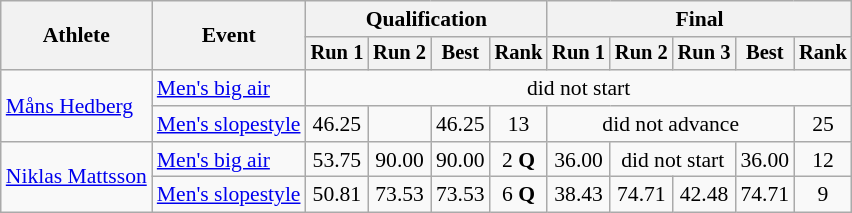<table class="wikitable" style="font-size:90%">
<tr>
<th rowspan="2">Athlete</th>
<th rowspan="2">Event</th>
<th colspan="4">Qualification</th>
<th colspan="5">Final</th>
</tr>
<tr style="font-size:95%">
<th>Run 1</th>
<th>Run 2</th>
<th>Best</th>
<th>Rank</th>
<th>Run 1</th>
<th>Run 2</th>
<th>Run 3</th>
<th>Best</th>
<th>Rank</th>
</tr>
<tr align=center>
<td align=left rowspan=2><a href='#'>Måns Hedberg</a></td>
<td align=left><a href='#'>Men's big air</a></td>
<td colspan=9>did not start</td>
</tr>
<tr align=center>
<td align=left><a href='#'>Men's slopestyle</a></td>
<td>46.25</td>
<td></td>
<td>46.25</td>
<td>13</td>
<td colspan=4>did not advance</td>
<td>25</td>
</tr>
<tr align=center>
<td align=left rowspan=2><a href='#'>Niklas Mattsson</a></td>
<td align=left><a href='#'>Men's big air</a></td>
<td>53.75</td>
<td>90.00</td>
<td>90.00</td>
<td>2 <strong>Q</strong></td>
<td>36.00</td>
<td colspan=2>did not start</td>
<td>36.00</td>
<td>12</td>
</tr>
<tr align=center>
<td align=left><a href='#'>Men's slopestyle</a></td>
<td>50.81</td>
<td>73.53</td>
<td>73.53</td>
<td>6 <strong>Q</strong></td>
<td>38.43</td>
<td>74.71</td>
<td>42.48</td>
<td>74.71</td>
<td>9</td>
</tr>
</table>
